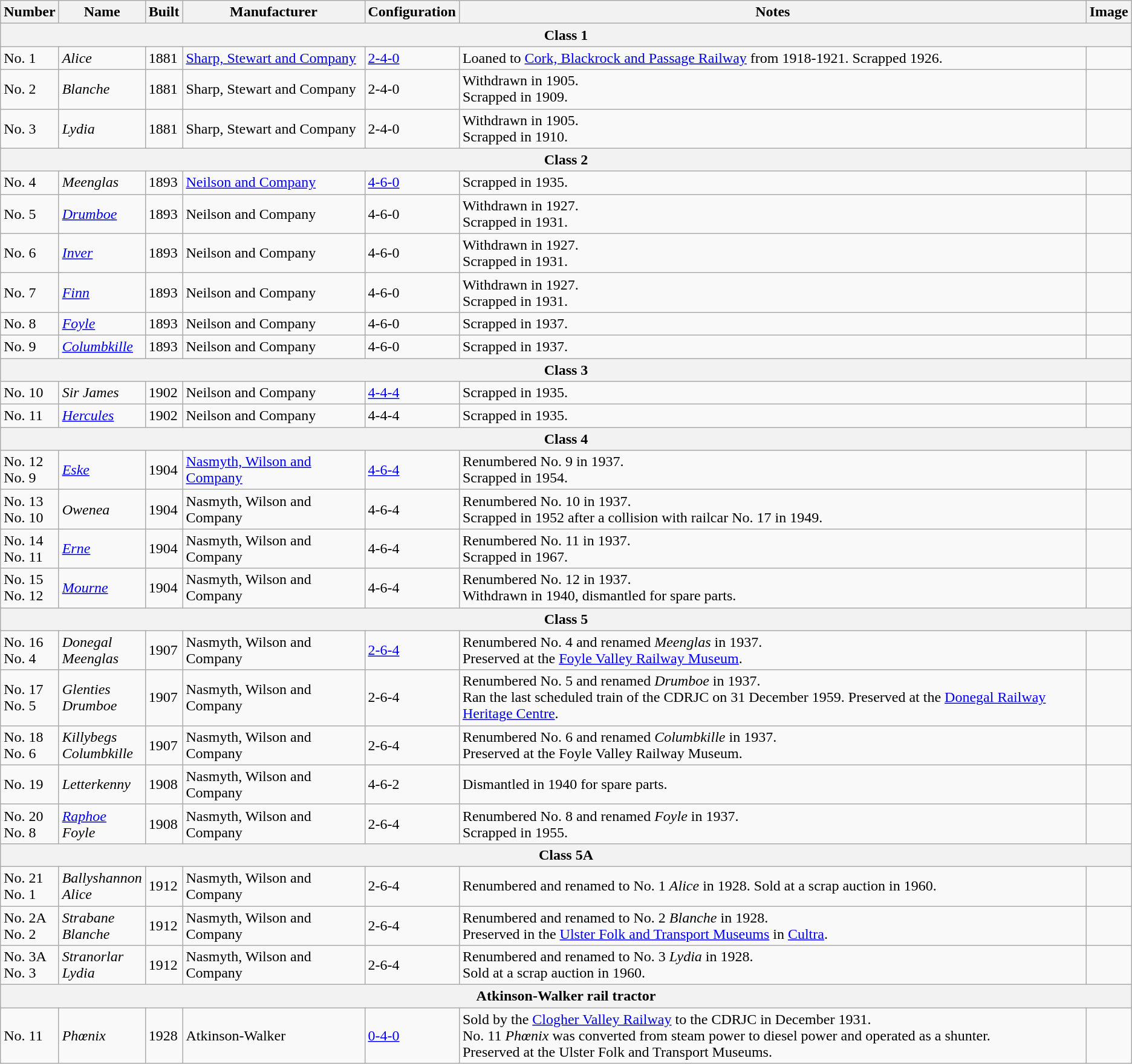<table class="wikitable">
<tr>
<th>Number</th>
<th>Name</th>
<th>Built</th>
<th>Manufacturer</th>
<th>Configuration</th>
<th>Notes</th>
<th>Image</th>
</tr>
<tr>
<th colspan="7">Class 1</th>
</tr>
<tr>
<td>No. 1</td>
<td><em>Alice</em></td>
<td>1881</td>
<td><a href='#'>Sharp, Stewart and Company</a></td>
<td><a href='#'>2-4-0</a></td>
<td>Loaned to <a href='#'>Cork, Blackrock and Passage Railway</a> from 1918-1921. Scrapped 1926.</td>
<td></td>
</tr>
<tr>
<td>No. 2</td>
<td><em>Blanche</em></td>
<td>1881</td>
<td>Sharp, Stewart and Company</td>
<td>2-4-0</td>
<td>Withdrawn in 1905.<br>Scrapped in 1909.</td>
<td></td>
</tr>
<tr>
<td>No. 3</td>
<td><em>Lydia</em></td>
<td>1881</td>
<td>Sharp, Stewart and Company</td>
<td>2-4-0</td>
<td>Withdrawn in 1905.<br>Scrapped in 1910.</td>
<td></td>
</tr>
<tr>
<th colspan="7">Class 2</th>
</tr>
<tr>
<td>No. 4</td>
<td><em>Meenglas</em></td>
<td>1893</td>
<td><a href='#'>Neilson and Company</a></td>
<td><a href='#'>4-6-0</a></td>
<td>Scrapped in 1935.</td>
<td></td>
</tr>
<tr>
<td>No. 5</td>
<td><a href='#'><em>Drumboe</em></a></td>
<td>1893</td>
<td>Neilson and Company</td>
<td>4-6-0</td>
<td>Withdrawn in 1927.<br>Scrapped in 1931.</td>
<td></td>
</tr>
<tr>
<td>No. 6</td>
<td><em><a href='#'>Inver</a></em></td>
<td>1893</td>
<td>Neilson and Company</td>
<td>4-6-0</td>
<td>Withdrawn in 1927.<br>Scrapped in 1931.</td>
<td></td>
</tr>
<tr>
<td>No. 7</td>
<td><a href='#'><em>Finn</em></a></td>
<td>1893</td>
<td>Neilson and Company</td>
<td>4-6-0</td>
<td>Withdrawn in 1927.<br>Scrapped in 1931.</td>
<td></td>
</tr>
<tr>
<td>No. 8</td>
<td><a href='#'><em>Foyle</em></a></td>
<td>1893</td>
<td>Neilson and Company</td>
<td>4-6-0</td>
<td>Scrapped in 1937.</td>
<td></td>
</tr>
<tr>
<td>No. 9</td>
<td><a href='#'><em>Columbkille</em></a></td>
<td>1893</td>
<td>Neilson and Company</td>
<td>4-6-0</td>
<td>Scrapped in 1937.</td>
<td></td>
</tr>
<tr>
<th colspan="7">Class 3</th>
</tr>
<tr>
<td>No. 10</td>
<td><em>Sir James</em></td>
<td>1902</td>
<td>Neilson and Company</td>
<td><a href='#'>4-4-4</a></td>
<td>Scrapped in 1935.</td>
<td></td>
</tr>
<tr>
<td>No. 11</td>
<td><a href='#'><em>Hercules</em></a></td>
<td>1902</td>
<td>Neilson and Company</td>
<td>4-4-4</td>
<td>Scrapped in 1935.</td>
<td></td>
</tr>
<tr>
<th colspan="7">Class 4</th>
</tr>
<tr>
<td>No. 12<br>No. 9</td>
<td><a href='#'><em>Eske</em></a></td>
<td>1904</td>
<td><a href='#'>Nasmyth, Wilson and Company</a></td>
<td><a href='#'>4-6-4</a></td>
<td>Renumbered No. 9 in 1937.<br>Scrapped in 1954.</td>
<td></td>
</tr>
<tr>
<td>No. 13<br>No. 10</td>
<td><em>Owenea</em></td>
<td>1904</td>
<td>Nasmyth, Wilson and Company</td>
<td>4-6-4</td>
<td>Renumbered No. 10 in 1937.<br>Scrapped in 1952 after a collision with railcar No. 17 in 1949.</td>
<td></td>
</tr>
<tr>
<td>No. 14<br>No. 11</td>
<td><a href='#'><em>Erne</em></a></td>
<td>1904</td>
<td>Nasmyth, Wilson and Company</td>
<td>4-6-4</td>
<td>Renumbered No. 11 in 1937.<br>Scrapped in 1967.</td>
<td></td>
</tr>
<tr>
<td>No. 15<br>No. 12</td>
<td><a href='#'><em>Mourne</em></a></td>
<td>1904</td>
<td>Nasmyth, Wilson and Company</td>
<td>4-6-4</td>
<td>Renumbered No. 12 in 1937.<br>Withdrawn in 1940, dismantled for spare parts.</td>
<td></td>
</tr>
<tr>
<th colspan="7">Class 5</th>
</tr>
<tr>
<td>No. 16<br>No. 4</td>
<td><em>Donegal</em><br><em>Meenglas</em></td>
<td>1907</td>
<td>Nasmyth, Wilson and Company</td>
<td><a href='#'>2-6-4</a></td>
<td>Renumbered No. 4 and renamed <em>Meenglas</em> in 1937.<br>Preserved at the <a href='#'>Foyle Valley Railway Museum</a>.</td>
<td></td>
</tr>
<tr>
<td>No. 17<br>No. 5</td>
<td><em>Glenties</em><br><em>Drumboe</em></td>
<td>1907</td>
<td>Nasmyth, Wilson and Company</td>
<td>2-6-4</td>
<td>Renumbered No. 5 and renamed <em>Drumboe</em> in 1937.<br>Ran the last scheduled train of the CDRJC on 31 December 1959.
Preserved at the <a href='#'>Donegal Railway Heritage Centre</a>.</td>
<td></td>
</tr>
<tr>
<td>No. 18<br>No. 6</td>
<td><em>Killybegs</em><br><em>Columbkille</em></td>
<td>1907</td>
<td>Nasmyth, Wilson and Company</td>
<td>2-6-4</td>
<td>Renumbered No. 6 and renamed <em>Columbkille</em> in 1937.<br>Preserved at the Foyle Valley Railway Museum.</td>
<td></td>
</tr>
<tr>
<td>No. 19</td>
<td><em>Letterkenny</em></td>
<td>1908</td>
<td>Nasmyth, Wilson and Company</td>
<td>4-6-2</td>
<td>Dismantled in 1940 for spare parts.</td>
<td></td>
</tr>
<tr>
<td>No. 20<br>No. 8</td>
<td><em><a href='#'>Raphoe</a></em><br><em>Foyle</em></td>
<td>1908</td>
<td>Nasmyth, Wilson and Company</td>
<td>2-6-4</td>
<td>Renumbered No. 8 and renamed <em>Foyle</em> in 1937.<br>Scrapped in 1955.</td>
<td></td>
</tr>
<tr>
<th colspan="7">Class 5A</th>
</tr>
<tr>
<td>No. 21<br>No. 1</td>
<td><em>Ballyshannon</em><br><em>Alice</em></td>
<td>1912</td>
<td>Nasmyth, Wilson and Company</td>
<td>2-6-4</td>
<td>Renumbered and renamed to No. 1 <em>Alice</em> in 1928. Sold at a scrap auction in 1960.</td>
<td></td>
</tr>
<tr>
<td>No. 2A<br>No. 2</td>
<td><em>Strabane</em><br><em>Blanche</em></td>
<td>1912</td>
<td>Nasmyth, Wilson and Company</td>
<td>2-6-4</td>
<td>Renumbered and renamed to No. 2 <em>Blanche</em> in 1928.<br>Preserved in the <a href='#'>Ulster Folk and Transport Museums</a> in <a href='#'>Cultra</a>.</td>
<td></td>
</tr>
<tr>
<td>No. 3A<br>No. 3</td>
<td><em>Stranorlar</em><br><em>Lydia</em></td>
<td>1912</td>
<td>Nasmyth, Wilson and Company</td>
<td>2-6-4</td>
<td>Renumbered and renamed to No. 3 <em>Lydia</em> in 1928.<br>Sold at a scrap auction in 1960.</td>
<td></td>
</tr>
<tr>
<th colspan="7">Atkinson-Walker rail tractor</th>
</tr>
<tr>
<td>No. 11</td>
<td><em>Phœnix</em></td>
<td>1928</td>
<td>Atkinson-Walker</td>
<td><a href='#'>0-4-0</a></td>
<td>Sold by the <a href='#'>Clogher Valley Railway</a> to the CDRJC in December 1931.<br>No. 11 <em>Phœnix</em> was converted from steam power to diesel power and operated as a shunter.<br>Preserved at the Ulster Folk and Transport Museums.</td>
<td></td>
</tr>
</table>
